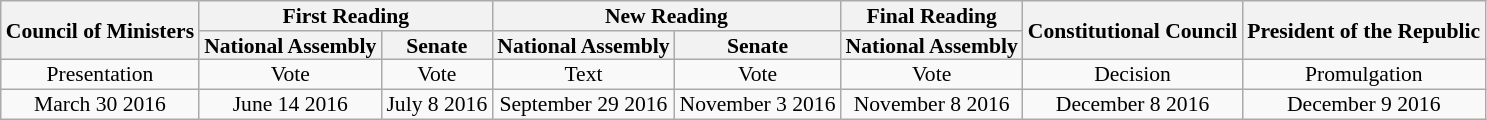<table class="wikitable center" style="text-align:center;line-height:90%; font-size:0.9em;">
<tr>
<th rowspan="2">Council of Ministers</th>
<th colspan="2">First Reading</th>
<th colspan="2">New Reading</th>
<th colspan="1">Final Reading</th>
<th rowspan="2">Constitutional Council</th>
<th rowspan="2">President of the Republic</th>
</tr>
<tr>
<th>National Assembly</th>
<th>Senate</th>
<th>National Assembly</th>
<th>Senate</th>
<th>National Assembly</th>
</tr>
<tr>
<td>Presentation</td>
<td>Vote</td>
<td>Vote</td>
<td>Text</td>
<td>Vote</td>
<td>Vote</td>
<td>Decision</td>
<td>Promulgation</td>
</tr>
<tr>
<td>March 30 2016</td>
<td>June 14 2016</td>
<td>July 8 2016</td>
<td>September 29 2016</td>
<td>November 3 2016</td>
<td>November 8 2016</td>
<td>December 8 2016</td>
<td>December 9 2016</td>
</tr>
</table>
